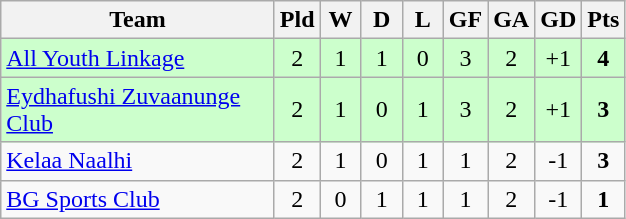<table class="wikitable" style="text-align:center">
<tr>
<th width=175>Team</th>
<th style="width:20px;" abbr="Played">Pld</th>
<th style="width:20px;" abbr="Won">W</th>
<th style="width:20px;" abbr="Drawn">D</th>
<th style="width:20px;" abbr="Lost">L</th>
<th style="width:20px;" abbr="Goals for">GF</th>
<th style="width:20px;" abbr="Goals against">GA</th>
<th style="width:20px;" abbr="Goal difference">GD</th>
<th style="width:20px;" abbr="Points">Pts</th>
</tr>
<tr style="background:#cfc;">
<td align=left><a href='#'>All Youth Linkage</a></td>
<td>2</td>
<td>1</td>
<td>1</td>
<td>0</td>
<td>3</td>
<td>2</td>
<td>+1</td>
<td><strong>4</strong></td>
</tr>
<tr style="background:#cfc;">
<td align=left><a href='#'>Eydhafushi Zuvaanunge Club</a></td>
<td>2</td>
<td>1</td>
<td>0</td>
<td>1</td>
<td>3</td>
<td>2</td>
<td>+1</td>
<td><strong>3</strong></td>
</tr>
<tr>
<td align=left><a href='#'>Kelaa Naalhi</a></td>
<td>2</td>
<td>1</td>
<td>0</td>
<td>1</td>
<td>1</td>
<td>2</td>
<td>-1</td>
<td><strong>3</strong></td>
</tr>
<tr>
<td align=left><a href='#'>BG Sports Club</a></td>
<td>2</td>
<td>0</td>
<td>1</td>
<td>1</td>
<td>1</td>
<td>2</td>
<td>-1</td>
<td><strong>1</strong></td>
</tr>
</table>
